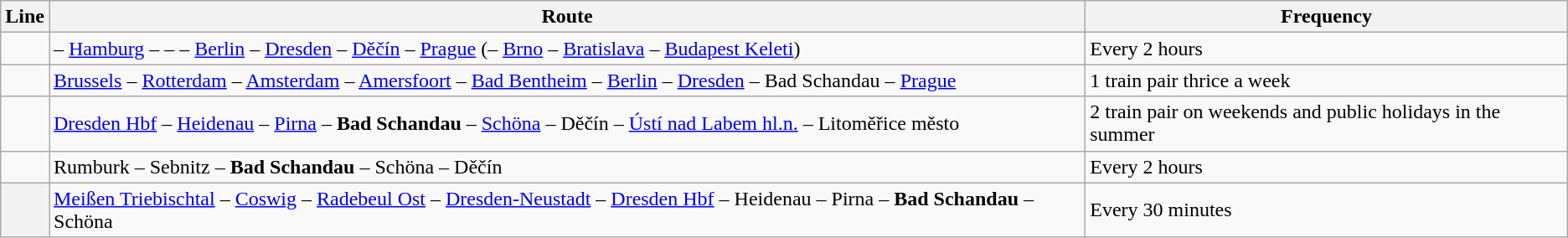<table class="wikitable vatop">
<tr>
<th>Line</th>
<th>Route</th>
<th>Frequency</th>
</tr>
<tr>
<td></td>
<td> – <a href='#'>Hamburg</a> –  –  – <a href='#'>Berlin</a> –  <a href='#'>Dresden</a> –  <a href='#'>Děčín</a> – <a href='#'>Prague</a> (– <a href='#'>Brno</a> – <a href='#'>Bratislava</a> – <a href='#'>Budapest Keleti</a>)</td>
<td>Every 2 hours</td>
</tr>
<tr>
<td></td>
<td><a href='#'>Brussels</a> – <a href='#'>Rotterdam</a> – <a href='#'>Amsterdam</a> – <a href='#'>Amersfoort</a> – <a href='#'>Bad Bentheim</a> – <a href='#'>Berlin</a> – <a href='#'>Dresden</a> – Bad Schandau – <a href='#'>Prague</a></td>
<td>1 train pair thrice a week</td>
</tr>
<tr>
<td></td>
<td><a href='#'>Dresden Hbf</a> – <a href='#'>Heidenau</a> – <a href='#'>Pirna</a> – <strong>Bad Schandau</strong> – <a href='#'>Schöna</a> – Děčín – <a href='#'>Ústí nad Labem hl.n.</a> – Litoměřice město</td>
<td>2 train pair on weekends and public holidays in the summer</td>
</tr>
<tr>
<td></td>
<td>Rumburk – Sebnitz – <strong>Bad Schandau</strong> – Schöna – Děčín</td>
<td>Every 2 hours</td>
</tr>
<tr>
<th></th>
<td><a href='#'>Meißen Triebischtal</a> – <a href='#'>Coswig</a> – <a href='#'>Radebeul Ost</a> – <a href='#'>Dresden-Neustadt</a> – <a href='#'>Dresden Hbf</a> – Heidenau – Pirna – <strong>Bad Schandau</strong> – Schöna</td>
<td>Every 30 minutes</td>
</tr>
</table>
